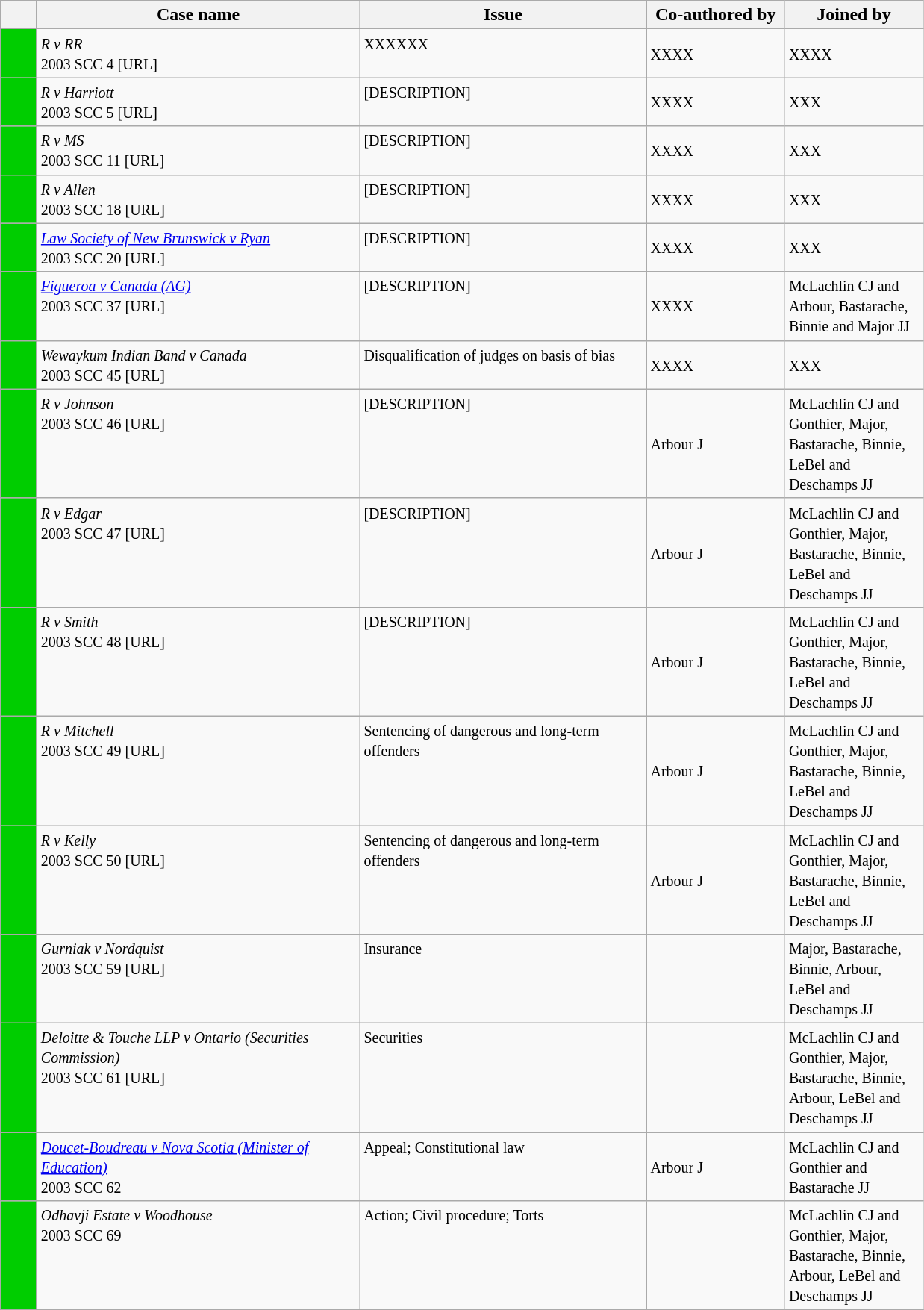<table class="wikitable" width=825>
<tr bgcolor="#CCCCCC">
<th width=25px></th>
<th width=35%>Case name</th>
<th>Issue</th>
<th width=15%>Co-authored by</th>
<th width=15%>Joined by</th>
</tr>
<tr>
<td bgcolor="00cd00"></td>
<td align=left valign=top><small><em>R v RR</em><br>2003 SCC 4 [URL]</small></td>
<td valign=top><small> XXXXXX</small></td>
<td><small> XXXX</small></td>
<td><small>  XXXX</small></td>
</tr>
<tr>
<td bgcolor="00cd00"></td>
<td align=left valign=top><small><em>R v Harriott</em><br>2003 SCC 5 [URL]</small></td>
<td valign=top><small>[DESCRIPTION]</small></td>
<td><small>XXXX</small></td>
<td><small> XXX</small></td>
</tr>
<tr>
<td bgcolor="00cd00"></td>
<td align=left valign=top><small><em>R v MS</em><br>2003 SCC 11 [URL]</small></td>
<td valign=top><small>[DESCRIPTION]</small></td>
<td><small>XXXX</small></td>
<td><small> XXX</small></td>
</tr>
<tr>
<td bgcolor="00cd00"></td>
<td align=left valign=top><small><em>R v Allen</em><br>2003 SCC 18 [URL]</small></td>
<td valign=top><small>[DESCRIPTION]</small></td>
<td><small>XXXX</small></td>
<td><small> XXX</small></td>
</tr>
<tr>
<td bgcolor="00cd00"></td>
<td align=left valign=top><small><em><a href='#'>Law Society of New Brunswick v Ryan</a></em><br>2003 SCC 20 [URL]</small></td>
<td valign=top><small>[DESCRIPTION]</small></td>
<td><small>XXXX</small></td>
<td><small> XXX</small></td>
</tr>
<tr>
<td bgcolor="00cd00"></td>
<td align=left valign=top><small><em><a href='#'>Figueroa v Canada (AG)</a></em><br>2003 SCC 37 [URL]</small></td>
<td valign=top><small>[DESCRIPTION]</small></td>
<td><small>XXXX</small></td>
<td><small> McLachlin CJ and Arbour, Bastarache, Binnie and Major JJ</small></td>
</tr>
<tr>
<td bgcolor="00cd00"></td>
<td align=left valign=top><small><em>Wewaykum Indian Band v Canada</em><br>2003 SCC 45 [URL]</small></td>
<td valign=top><small>Disqualification of judges on basis of bias</small></td>
<td><small>XXXX</small></td>
<td><small> XXX</small></td>
</tr>
<tr>
<td bgcolor="00cd00"></td>
<td align=left valign=top><small><em>R v Johnson</em><br>2003 SCC 46 [URL]</small></td>
<td valign=top><small>[DESCRIPTION]</small></td>
<td><small>Arbour J</small></td>
<td><small> McLachlin CJ and Gonthier, Major, Bastarache, Binnie, LeBel and Deschamps JJ</small></td>
</tr>
<tr>
<td bgcolor="00cd00"></td>
<td align=left valign=top><small><em>R v Edgar</em><br>2003 SCC 47 [URL]</small></td>
<td valign=top><small>[DESCRIPTION]</small></td>
<td><small>Arbour J</small></td>
<td><small> McLachlin CJ and Gonthier, Major, Bastarache, Binnie, LeBel and Deschamps JJ</small></td>
</tr>
<tr>
<td bgcolor="00cd00"></td>
<td align=left valign=top><small><em>R v Smith</em><br>2003 SCC 48 [URL]</small></td>
<td valign=top><small>[DESCRIPTION]</small></td>
<td><small>Arbour J</small></td>
<td><small>McLachlin CJ and Gonthier, Major, Bastarache, Binnie, LeBel and Deschamps JJ</small></td>
</tr>
<tr>
<td bgcolor="00cd00"></td>
<td align=left valign=top><small><em>R v Mitchell</em><br>2003 SCC 49 [URL]</small></td>
<td valign=top><small>Sentencing of dangerous and long-term offenders</small></td>
<td><small>Arbour J</small></td>
<td><small>McLachlin CJ and Gonthier, Major, Bastarache, Binnie, LeBel and Deschamps JJ</small></td>
</tr>
<tr>
<td bgcolor="00cd00"></td>
<td align=left valign=top><small><em>R v Kelly</em><br>2003 SCC 50 [URL]</small></td>
<td valign=top><small>Sentencing of dangerous and long-term offenders</small></td>
<td><small>Arbour J</small></td>
<td><small>McLachlin CJ and Gonthier, Major, Bastarache, Binnie, LeBel and Deschamps JJ</small></td>
</tr>
<tr>
<td bgcolor="00cd00"></td>
<td align=left valign=top><small><em>Gurniak v Nordquist</em><br>2003 SCC 59 [URL]</small></td>
<td valign=top><small>Insurance</small></td>
<td><small></small></td>
<td><small> Major, Bastarache, Binnie, Arbour, LeBel and Deschamps JJ</small></td>
</tr>
<tr>
<td bgcolor="00cd00"></td>
<td align=left valign=top><small><em>Deloitte & Touche LLP v Ontario (Securities Commission)</em><br>2003 SCC 61 [URL]</small></td>
<td valign=top><small>Securities</small></td>
<td><small></small></td>
<td><small> McLachlin CJ and Gonthier, Major, Bastarache, Binnie, Arbour, LeBel and Deschamps JJ</small></td>
</tr>
<tr>
<td bgcolor="00cd00"></td>
<td align=left valign=top><small><em><a href='#'>Doucet-Boudreau v Nova Scotia (Minister of Education)</a></em><br>2003 SCC 62 </small></td>
<td valign=top><small>Appeal; Constitutional law</small></td>
<td><small> Arbour J</small></td>
<td><small> McLachlin CJ and Gonthier and Bastarache JJ</small></td>
</tr>
<tr>
<td bgcolor="00cd00"></td>
<td align=left valign=top><small><em>Odhavji Estate v Woodhouse</em><br>2003 SCC 69 </small></td>
<td valign=top><small>Action; Civil procedure; Torts</small></td>
<td><small></small></td>
<td><small> McLachlin CJ and Gonthier, Major, Bastarache, Binnie, Arbour, LeBel and Deschamps JJ</small></td>
</tr>
<tr>
</tr>
</table>
